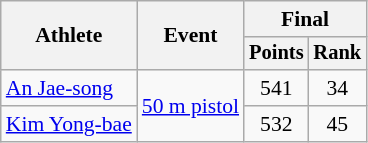<table class="wikitable" style="font-size:90%">
<tr>
<th rowspan="2">Athlete</th>
<th rowspan="2">Event</th>
<th colspan=2>Final</th>
</tr>
<tr style="font-size:95%">
<th>Points</th>
<th>Rank</th>
</tr>
<tr align=center>
<td align=left><a href='#'>An Jae-song</a></td>
<td align=left rowspan=2><a href='#'>50 m pistol</a></td>
<td>541</td>
<td>34</td>
</tr>
<tr align=center>
<td align=left><a href='#'>Kim Yong-bae</a></td>
<td>532</td>
<td>45</td>
</tr>
</table>
